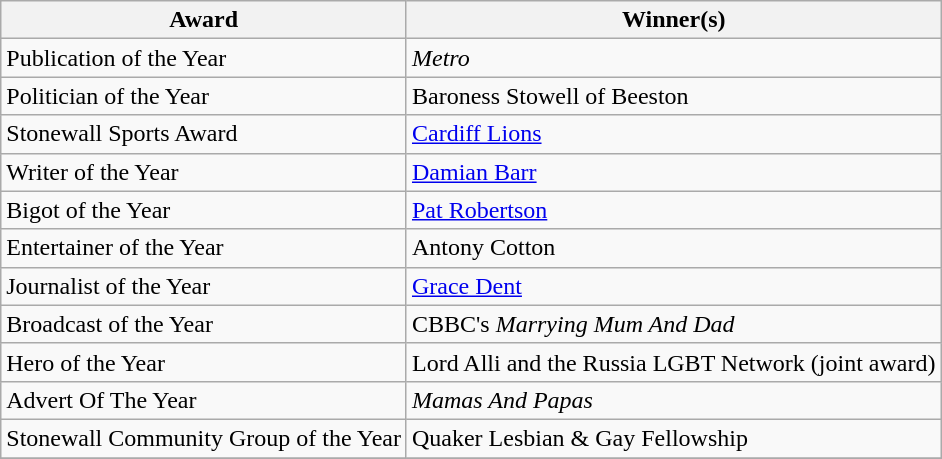<table class="wikitable">
<tr>
<th>Award</th>
<th>Winner(s)</th>
</tr>
<tr>
<td>Publication of the Year</td>
<td><em>Metro</em></td>
</tr>
<tr>
<td>Politician of the Year</td>
<td>Baroness Stowell of Beeston</td>
</tr>
<tr>
<td>Stonewall Sports Award</td>
<td><a href='#'>Cardiff Lions</a></td>
</tr>
<tr>
<td>Writer of the Year</td>
<td><a href='#'>Damian Barr</a></td>
</tr>
<tr>
<td>Bigot of the Year</td>
<td><a href='#'>Pat Robertson</a></td>
</tr>
<tr>
<td>Entertainer of the Year</td>
<td>Antony Cotton</td>
</tr>
<tr>
<td>Journalist of the Year</td>
<td><a href='#'>Grace Dent</a></td>
</tr>
<tr>
<td>Broadcast of the Year</td>
<td>CBBC's <em>Marrying Mum And Dad</em></td>
</tr>
<tr>
<td>Hero of the Year</td>
<td>Lord Alli and the Russia LGBT Network (joint award)</td>
</tr>
<tr>
<td>Advert Of The Year</td>
<td><em>Mamas And Papas</em></td>
</tr>
<tr>
<td>Stonewall Community Group of the Year</td>
<td>Quaker Lesbian & Gay Fellowship</td>
</tr>
<tr>
</tr>
</table>
